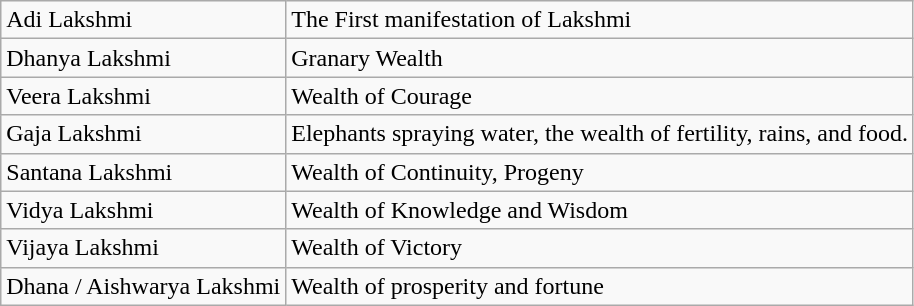<table class="wikitable">
<tr>
<td>Adi Lakshmi</td>
<td>The First manifestation of Lakshmi</td>
</tr>
<tr>
<td>Dhanya Lakshmi</td>
<td>Granary Wealth</td>
</tr>
<tr>
<td>Veera Lakshmi</td>
<td>Wealth of Courage</td>
</tr>
<tr>
<td>Gaja Lakshmi</td>
<td>Elephants spraying water, the wealth of fertility, rains, and food.</td>
</tr>
<tr>
<td>Santana Lakshmi</td>
<td>Wealth of Continuity, Progeny</td>
</tr>
<tr>
<td>Vidya Lakshmi</td>
<td>Wealth of Knowledge and Wisdom</td>
</tr>
<tr>
<td>Vijaya Lakshmi</td>
<td>Wealth of Victory</td>
</tr>
<tr>
<td>Dhana / Aishwarya Lakshmi</td>
<td>Wealth of prosperity and fortune</td>
</tr>
</table>
